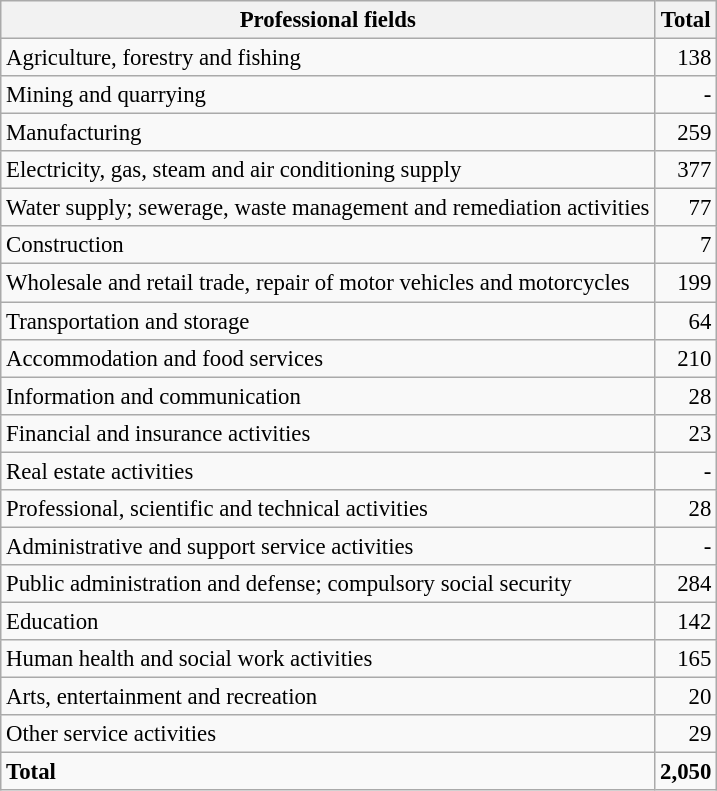<table class="wikitable sortable" style="font-size:95%;">
<tr>
<th>Professional fields</th>
<th>Total</th>
</tr>
<tr>
<td>Agriculture, forestry and fishing</td>
<td align="right">138</td>
</tr>
<tr>
<td>Mining and quarrying</td>
<td align="right">-</td>
</tr>
<tr>
<td>Manufacturing</td>
<td align="right">259</td>
</tr>
<tr>
<td>Electricity, gas, steam and air conditioning supply</td>
<td align="right">377</td>
</tr>
<tr>
<td>Water supply; sewerage, waste management and remediation activities</td>
<td align="right">77</td>
</tr>
<tr>
<td>Construction</td>
<td align="right">7</td>
</tr>
<tr>
<td>Wholesale and retail trade, repair of motor vehicles and motorcycles</td>
<td align="right">199</td>
</tr>
<tr>
<td>Transportation and storage</td>
<td align="right">64</td>
</tr>
<tr>
<td>Accommodation and food services</td>
<td align="right">210</td>
</tr>
<tr>
<td>Information and communication</td>
<td align="right">28</td>
</tr>
<tr>
<td>Financial and insurance activities</td>
<td align="right">23</td>
</tr>
<tr>
<td>Real estate activities</td>
<td align="right">-</td>
</tr>
<tr>
<td>Professional, scientific and technical activities</td>
<td align="right">28</td>
</tr>
<tr>
<td>Administrative and support service activities</td>
<td align="right">-</td>
</tr>
<tr>
<td>Public administration and defense; compulsory social security</td>
<td align="right">284</td>
</tr>
<tr>
<td>Education</td>
<td align="right">142</td>
</tr>
<tr>
<td>Human health and social work activities</td>
<td align="right">165</td>
</tr>
<tr>
<td>Arts, entertainment and recreation</td>
<td align="right">20</td>
</tr>
<tr>
<td>Other service activities</td>
<td align="right">29</td>
</tr>
<tr class="sortbottom">
<td><strong>Total</strong></td>
<td align="right"><strong>2,050</strong></td>
</tr>
</table>
